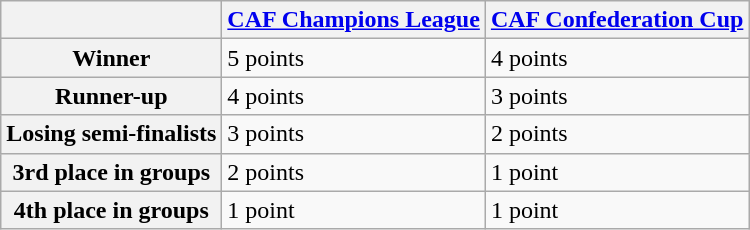<table class="wikitable">
<tr>
<th></th>
<th><a href='#'>CAF Champions League</a></th>
<th><a href='#'>CAF Confederation Cup</a></th>
</tr>
<tr>
<th>Winner</th>
<td>5 points</td>
<td>4 points</td>
</tr>
<tr>
<th>Runner-up</th>
<td>4 points</td>
<td>3 points</td>
</tr>
<tr>
<th>Losing semi-finalists</th>
<td>3 points</td>
<td>2 points</td>
</tr>
<tr>
<th>3rd place in groups</th>
<td>2 points</td>
<td>1 point</td>
</tr>
<tr>
<th>4th place in groups</th>
<td>1 point</td>
<td>1 point</td>
</tr>
</table>
